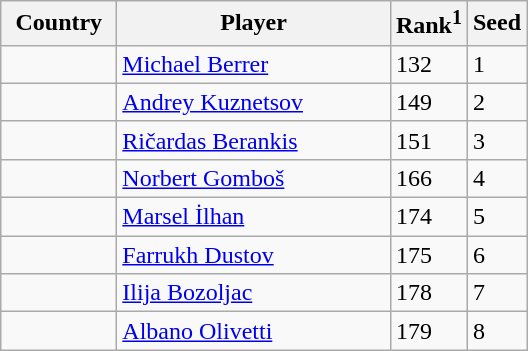<table class="sortable wikitable">
<tr>
<th width="70">Country</th>
<th width="175">Player</th>
<th>Rank<sup>1</sup></th>
<th>Seed</th>
</tr>
<tr>
<td></td>
<td><a href='#'>Michael Berrer</a></td>
<td>132</td>
<td>1</td>
</tr>
<tr>
<td></td>
<td><a href='#'>Andrey Kuznetsov</a></td>
<td>149</td>
<td>2</td>
</tr>
<tr>
<td></td>
<td><a href='#'>Ričardas Berankis</a></td>
<td>151</td>
<td>3</td>
</tr>
<tr>
<td></td>
<td><a href='#'>Norbert Gomboš</a></td>
<td>166</td>
<td>4</td>
</tr>
<tr>
<td></td>
<td><a href='#'>Marsel İlhan</a></td>
<td>174</td>
<td>5</td>
</tr>
<tr>
<td></td>
<td><a href='#'>Farrukh Dustov</a></td>
<td>175</td>
<td>6</td>
</tr>
<tr>
<td></td>
<td><a href='#'>Ilija Bozoljac</a></td>
<td>178</td>
<td>7</td>
</tr>
<tr>
<td></td>
<td><a href='#'>Albano Olivetti</a></td>
<td>179</td>
<td>8</td>
</tr>
</table>
